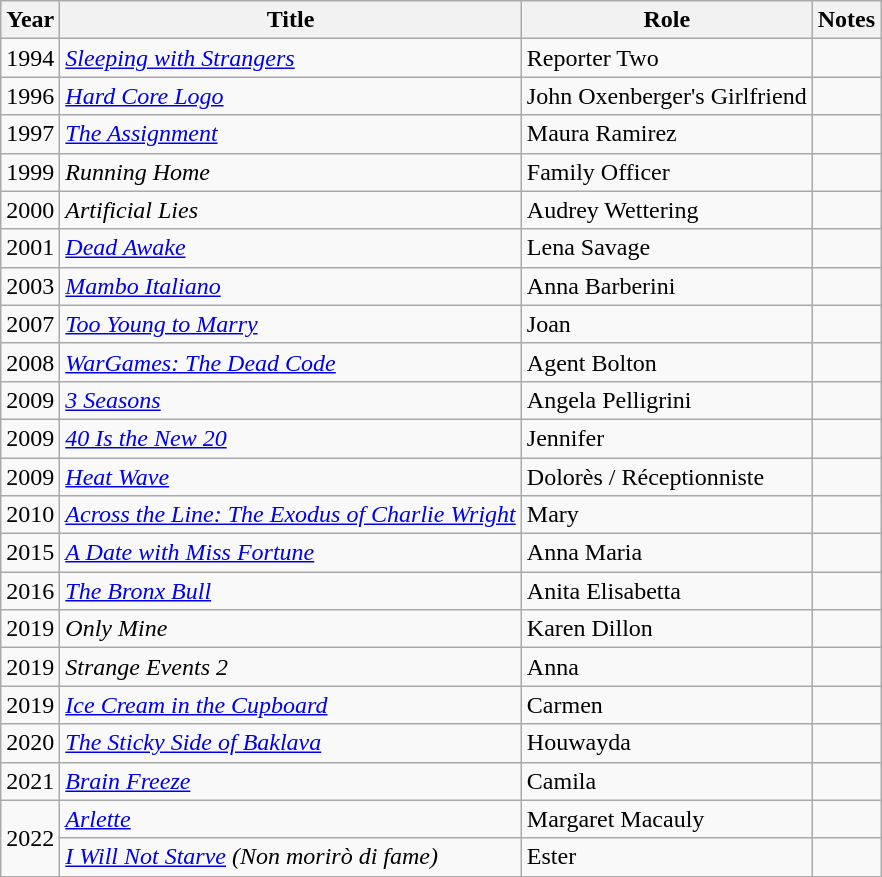<table class="wikitable sortable">
<tr>
<th>Year</th>
<th>Title</th>
<th>Role</th>
<th class="unsortable">Notes</th>
</tr>
<tr>
<td>1994</td>
<td><em><a href='#'>Sleeping with Strangers</a></em></td>
<td>Reporter Two</td>
<td></td>
</tr>
<tr>
<td>1996</td>
<td><em><a href='#'>Hard Core Logo</a></em></td>
<td>John Oxenberger's Girlfriend</td>
<td></td>
</tr>
<tr>
<td>1997</td>
<td data-sort-value="Assignment, The"><a href='#'><em>The Assignment</em></a></td>
<td>Maura Ramirez</td>
<td></td>
</tr>
<tr>
<td>1999</td>
<td><em>Running Home</em></td>
<td>Family Officer</td>
<td></td>
</tr>
<tr>
<td>2000</td>
<td><em>Artificial Lies</em></td>
<td>Audrey Wettering</td>
<td></td>
</tr>
<tr>
<td>2001</td>
<td><a href='#'><em>Dead Awake</em></a></td>
<td>Lena Savage</td>
<td></td>
</tr>
<tr>
<td>2003</td>
<td><a href='#'><em>Mambo Italiano</em></a></td>
<td>Anna Barberini</td>
<td></td>
</tr>
<tr>
<td>2007</td>
<td><em><a href='#'>Too Young to Marry</a></em></td>
<td>Joan</td>
<td></td>
</tr>
<tr>
<td>2008</td>
<td><em><a href='#'>WarGames: The Dead Code</a></em></td>
<td>Agent Bolton</td>
<td></td>
</tr>
<tr>
<td>2009</td>
<td><em><a href='#'>3 Seasons</a></em></td>
<td>Angela Pelligrini</td>
<td></td>
</tr>
<tr>
<td>2009</td>
<td><em><a href='#'>40 Is the New 20</a></em></td>
<td>Jennifer</td>
<td></td>
</tr>
<tr>
<td>2009</td>
<td><a href='#'><em>Heat Wave</em></a></td>
<td>Dolorès / Réceptionniste</td>
<td></td>
</tr>
<tr>
<td>2010</td>
<td><em><a href='#'>Across the Line: The Exodus of Charlie Wright</a></em></td>
<td>Mary</td>
<td></td>
</tr>
<tr>
<td>2015</td>
<td data-sort-value="Date with Miss Fortune, A"><em><a href='#'>A Date with Miss Fortune</a></em></td>
<td>Anna Maria</td>
<td></td>
</tr>
<tr>
<td>2016</td>
<td data-sort-value="Bronx Bull, The"><em><a href='#'>The Bronx Bull</a></em></td>
<td>Anita Elisabetta</td>
<td></td>
</tr>
<tr>
<td>2019</td>
<td><em>Only Mine</em></td>
<td>Karen Dillon</td>
<td></td>
</tr>
<tr>
<td>2019</td>
<td><em>Strange Events 2</em></td>
<td>Anna</td>
<td></td>
</tr>
<tr>
<td>2019</td>
<td><em><a href='#'>Ice Cream in the Cupboard</a></em></td>
<td>Carmen</td>
<td></td>
</tr>
<tr>
<td>2020</td>
<td data-sort-value="Sticky Side of Baklava, The"><em><a href='#'>The Sticky Side of Baklava</a></em></td>
<td>Houwayda</td>
<td></td>
</tr>
<tr>
<td>2021</td>
<td><a href='#'><em>Brain Freeze</em></a></td>
<td>Camila</td>
<td></td>
</tr>
<tr>
<td rowspan=2>2022</td>
<td><em><a href='#'>Arlette</a></em></td>
<td>Margaret Macauly</td>
<td></td>
</tr>
<tr>
<td><em><a href='#'>I Will Not Starve</a> (Non morirò di fame)</em></td>
<td>Ester</td>
<td></td>
</tr>
</table>
